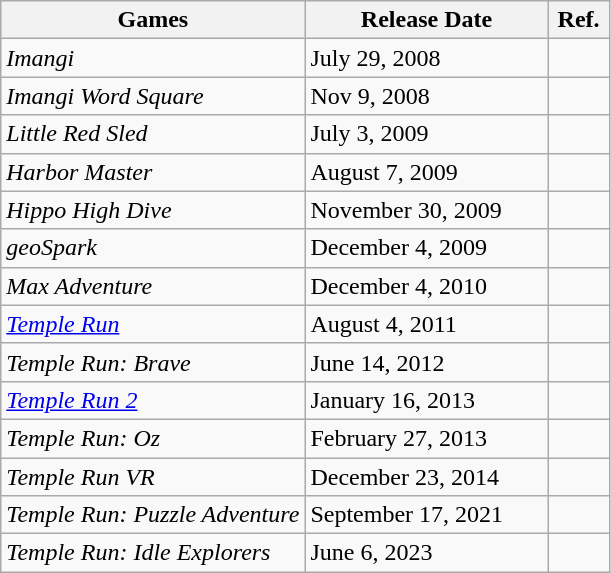<table class="wikitable">
<tr>
<th style="width:50%;">Games</th>
<th style="width:40%;">Release Date</th>
<th style="width:10%;">Ref.</th>
</tr>
<tr>
<td><em>Imangi</em></td>
<td>July 29, 2008</td>
<td></td>
</tr>
<tr>
<td><em>Imangi Word Square</em></td>
<td>Nov 9, 2008</td>
<td></td>
</tr>
<tr>
<td><em>Little Red Sled</em></td>
<td>July 3, 2009</td>
<td></td>
</tr>
<tr>
<td><em>Harbor Master</em></td>
<td>August 7, 2009</td>
<td></td>
</tr>
<tr>
<td><em>Hippo High Dive</em></td>
<td>November 30, 2009</td>
<td></td>
</tr>
<tr>
<td><em>geoSpark</em></td>
<td>December 4, 2009</td>
<td></td>
</tr>
<tr>
<td><em>Max Adventure</em></td>
<td>December 4, 2010</td>
<td></td>
</tr>
<tr>
<td><em><a href='#'>Temple Run</a></em></td>
<td>August 4, 2011</td>
<td></td>
</tr>
<tr>
<td><em>Temple Run: Brave</em></td>
<td>June 14, 2012</td>
<td></td>
</tr>
<tr>
<td><em><a href='#'>Temple Run 2</a></em></td>
<td>January 16, 2013</td>
<td></td>
</tr>
<tr>
<td><em>Temple Run: Oz</em></td>
<td>February 27, 2013</td>
<td></td>
</tr>
<tr>
<td><em>Temple Run VR</em></td>
<td>December 23, 2014</td>
<td></td>
</tr>
<tr>
<td><em>Temple Run: Puzzle Adventure</em></td>
<td>September 17, 2021</td>
<td></td>
</tr>
<tr>
<td><em>Temple Run: Idle Explorers</em></td>
<td>June 6, 2023</td>
<td></td>
</tr>
</table>
